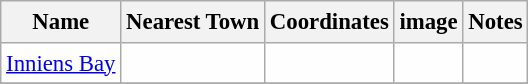<table class="wikitable sortable" style="table-layout:fixed;background-color:#FEFEFE;font-size:95%;padding:0.30em;line-height:1.35em;">
<tr>
<th scope="col">Name</th>
<th scope="col">Nearest Town</th>
<th scope="col" data-sort-type="number">Coordinates</th>
<th scope="col">image</th>
<th class="unsortable">Notes</th>
</tr>
<tr>
<td><a href='#'>Inniens Bay</a></td>
<td></td>
<td></td>
<td></td>
<td></td>
</tr>
<tr>
</tr>
</table>
